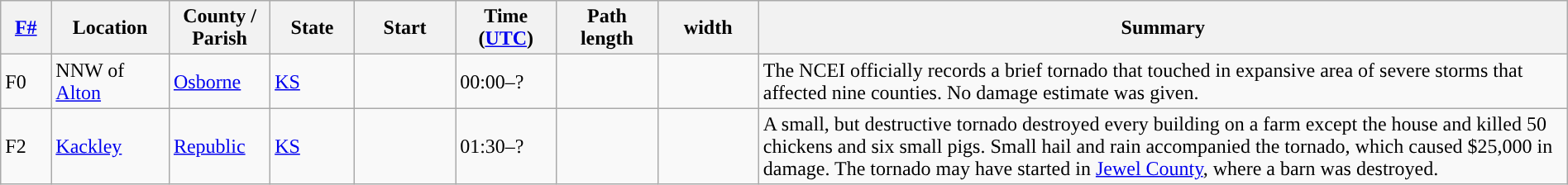<table class="wikitable sortable" style="width:100%;">
<tr>
<th scope="col"  style="width:3%; text-align:center;"><a href='#'>F#</a></th>
<th scope="col"  style="width:7%; text-align:center;" class="unsortable">Location</th>
<th scope="col"  style="width:6%; text-align:center;" class="unsortable">County / Parish</th>
<th scope="col"  style="width:5%; text-align:center;">State</th>
<th scope="col"  style="width:6%; text-align:center;">Start<br></th>
<th scope="col"  style="width:6%; text-align:center;">Time (<a href='#'>UTC</a>)</th>
<th scope="col"  style="width:6%; text-align:center;">Path length</th>
<th scope="col"  style="width:6%; text-align:center;"> width</th>
<th scope="col" class="unsortable" style="width:48%; text-align:center;">Summary</th>
</tr>
<tr>
<td>F0</td>
<td>NNW of <a href='#'>Alton</a></td>
<td><a href='#'>Osborne</a></td>
<td><a href='#'>KS</a></td>
<td></td>
<td>00:00–?</td>
<td></td>
<td></td>
<td>The NCEI officially records a brief tornado that touched in expansive area of severe storms that affected nine counties. No damage estimate was given.</td>
</tr>
<tr>
<td>F2</td>
<td><a href='#'>Kackley</a></td>
<td><a href='#'>Republic</a></td>
<td><a href='#'>KS</a></td>
<td></td>
<td>01:30–?</td>
<td></td>
<td></td>
<td>A small, but destructive tornado destroyed every building on a farm except the house and killed 50 chickens and six small pigs. Small hail and rain accompanied the tornado, which caused $25,000 in damage. The tornado may have started in <a href='#'>Jewel County</a>, where a barn was destroyed.</td>
</tr>
</table>
